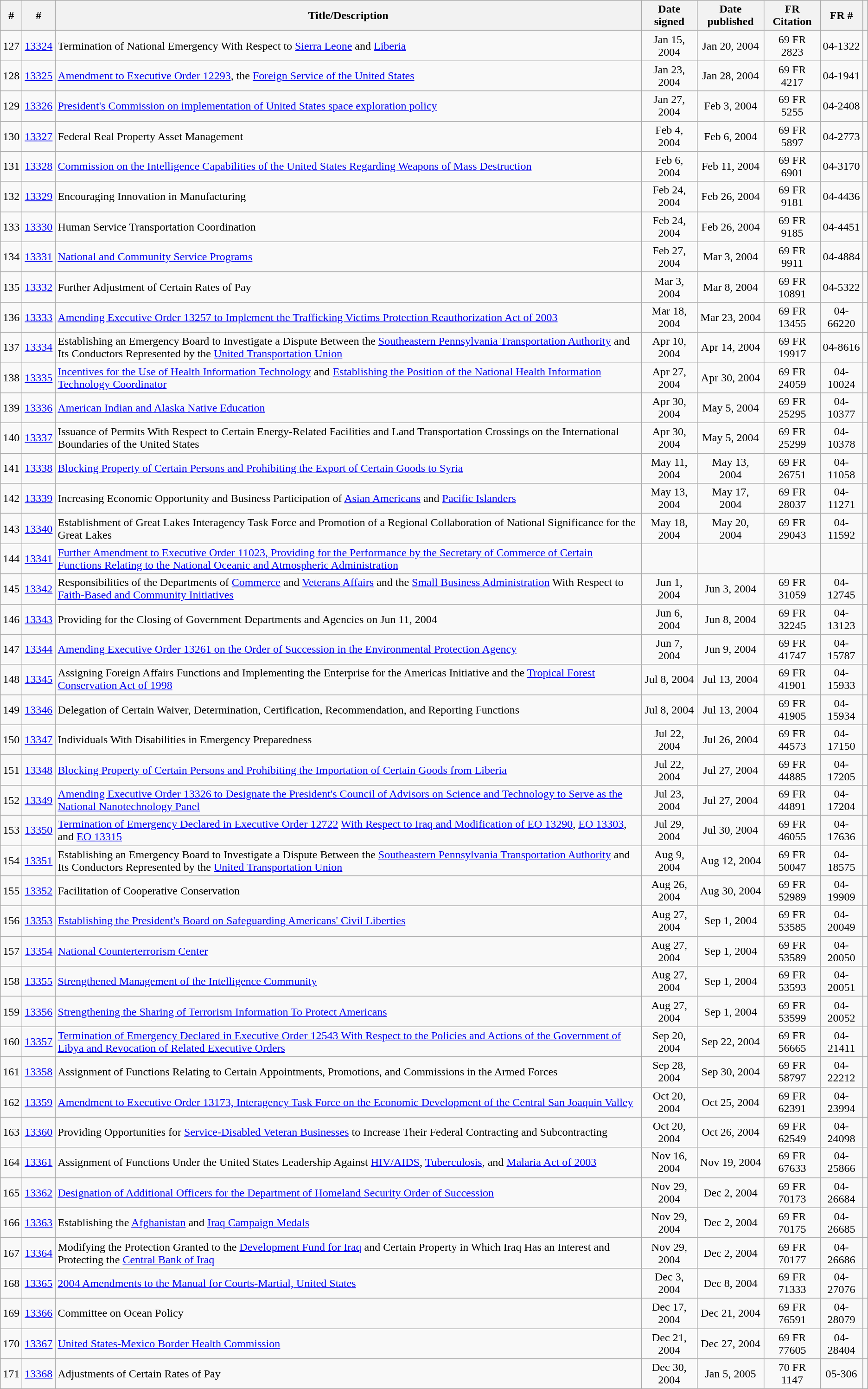<table class="wikitable sortable" style="text-align:center;">
<tr>
<th> #</th>
<th> #</th>
<th>Title/Description</th>
<th>Date signed</th>
<th>Date published</th>
<th>FR Citation</th>
<th>FR  #</th>
<th class="unsortable"></th>
</tr>
<tr>
<td>127</td>
<td><a href='#'>13324</a></td>
<td style="text-align:left;">Termination of National Emergency With Respect to <a href='#'>Sierra Leone</a> and <a href='#'>Liberia</a></td>
<td>Jan 15, 2004</td>
<td>Jan 20, 2004</td>
<td>69 FR 2823</td>
<td>04-1322</td>
<td></td>
</tr>
<tr>
<td>128</td>
<td><a href='#'>13325</a></td>
<td style="text-align:left;"><a href='#'>Amendment to Executive Order 12293</a>, the <a href='#'>Foreign Service of the United States</a></td>
<td>Jan 23, 2004</td>
<td>Jan 28, 2004</td>
<td>69 FR 4217</td>
<td>04-1941</td>
<td></td>
</tr>
<tr>
<td>129</td>
<td><a href='#'>13326</a></td>
<td style="text-align:left;"><a href='#'>President's Commission on implementation of United States space exploration policy</a></td>
<td>Jan 27, 2004</td>
<td>Feb 3, 2004</td>
<td>69 FR 5255</td>
<td>04-2408</td>
<td></td>
</tr>
<tr>
<td>130</td>
<td><a href='#'>13327</a></td>
<td style="text-align:left;">Federal Real Property Asset Management</td>
<td>Feb 4, 2004</td>
<td>Feb 6, 2004</td>
<td>69 FR 5897</td>
<td>04-2773</td>
<td><wbr></td>
</tr>
<tr>
<td>131</td>
<td><a href='#'>13328</a></td>
<td style="text-align:left;"><a href='#'>Commission on the Intelligence Capabilities of the United States Regarding Weapons of Mass Destruction</a></td>
<td>Feb 6, 2004</td>
<td>Feb 11, 2004</td>
<td>69 FR 6901</td>
<td>04-3170</td>
<td><wbr><wbr></td>
</tr>
<tr>
<td>132</td>
<td><a href='#'>13329</a></td>
<td style="text-align:left;">Encouraging Innovation in Manufacturing</td>
<td>Feb 24, 2004</td>
<td>Feb 26, 2004</td>
<td>69 FR 9181</td>
<td>04-4436</td>
<td></td>
</tr>
<tr>
<td>133</td>
<td><a href='#'>13330</a></td>
<td style="text-align:left;">Human Service Transportation Coordination</td>
<td>Feb 24, 2004</td>
<td>Feb 26, 2004</td>
<td>69 FR 9185</td>
<td>04-4451</td>
<td></td>
</tr>
<tr>
<td>134</td>
<td><a href='#'>13331</a></td>
<td style="text-align:left;"><a href='#'>National and Community Service Programs</a></td>
<td>Feb 27, 2004</td>
<td>Mar 3, 2004</td>
<td>69 FR 9911</td>
<td>04-4884</td>
<td></td>
</tr>
<tr>
<td>135</td>
<td><a href='#'>13332</a></td>
<td style="text-align:left;">Further Adjustment of Certain Rates of Pay</td>
<td>Mar 3, 2004</td>
<td>Mar 8, 2004</td>
<td>69 FR 10891</td>
<td>04-5322</td>
<td></td>
</tr>
<tr>
<td>136</td>
<td><a href='#'>13333</a></td>
<td style="text-align:left;"><a href='#'>Amending Executive Order 13257 to Implement the Trafficking Victims Protection Reauthorization Act of 2003</a></td>
<td>Mar 18, 2004</td>
<td>Mar 23, 2004</td>
<td>69 FR 13455</td>
<td>04-66220</td>
<td></td>
</tr>
<tr>
<td>137</td>
<td><a href='#'>13334</a></td>
<td style="text-align:left;">Establishing an Emergency Board to Investigate a Dispute Between the <a href='#'>Southeastern Pennsylvania Transportation Authority</a> and Its Conductors Represented by the <a href='#'>United Transportation Union</a></td>
<td>Apr 10, 2004</td>
<td>Apr 14, 2004</td>
<td>69 FR 19917</td>
<td>04-8616</td>
<td></td>
</tr>
<tr>
<td>138</td>
<td><a href='#'>13335</a></td>
<td style="text-align:left;"><a href='#'>Incentives for the Use of Health Information Technology</a> and <a href='#'>Establishing the Position of the National Health Information Technology Coordinator</a></td>
<td>Apr 27, 2004</td>
<td>Apr 30, 2004</td>
<td>69 FR 24059</td>
<td>04-10024</td>
<td></td>
</tr>
<tr>
<td>139</td>
<td><a href='#'>13336</a></td>
<td style="text-align:left;"><a href='#'>American Indian and Alaska Native Education</a></td>
<td>Apr 30, 2004</td>
<td>May 5, 2004</td>
<td>69 FR 25295</td>
<td>04-10377</td>
<td></td>
</tr>
<tr>
<td>140</td>
<td><a href='#'>13337</a></td>
<td style="text-align:left;">Issuance of Permits With Respect to Certain Energy-Related Facilities and Land Transportation Crossings on the International Boundaries of the United States</td>
<td>Apr 30, 2004</td>
<td>May 5, 2004</td>
<td>69 FR 25299</td>
<td>04-10378</td>
<td></td>
</tr>
<tr>
<td>141</td>
<td><a href='#'>13338</a></td>
<td style="text-align:left;"><a href='#'>Blocking Property of Certain Persons and Prohibiting the Export of Certain Goods to Syria</a></td>
<td>May 11, 2004</td>
<td>May 13, 2004</td>
<td>69 FR 26751</td>
<td>04-11058</td>
<td></td>
</tr>
<tr>
<td>142</td>
<td><a href='#'>13339</a></td>
<td style="text-align:left;">Increasing Economic Opportunity and Business Participation of <a href='#'>Asian Americans</a> and <a href='#'>Pacific Islanders</a></td>
<td>May 13, 2004</td>
<td>May 17, 2004</td>
<td>69 FR 28037</td>
<td>04-11271</td>
<td></td>
</tr>
<tr>
<td>143</td>
<td><a href='#'>13340</a></td>
<td style="text-align:left;">Establishment of Great Lakes Interagency Task Force and Promotion of a Regional Collaboration of National Significance for the Great Lakes</td>
<td>May 18, 2004</td>
<td>May 20, 2004</td>
<td>69 FR 29043</td>
<td>04-11592</td>
<td></td>
</tr>
<tr>
<td>144</td>
<td><a href='#'>13341</a></td>
<td style="text-align:left;"><a href='#'>Further Amendment to Executive Order 11023, Providing for the Performance by the Secretary of Commerce of Certain Functions Relating to the National Oceanic and Atmospheric Administration</a></td>
<td></td>
<td></td>
<td></td>
<td></td>
<td></td>
</tr>
<tr>
<td>145</td>
<td><a href='#'>13342</a></td>
<td style="text-align:left;">Responsibilities of the Departments of <a href='#'>Commerce</a> and <a href='#'>Veterans Affairs</a> and the <a href='#'>Small Business Administration</a> With Respect to <a href='#'>Faith-Based and Community Initiatives</a></td>
<td>Jun 1, 2004</td>
<td>Jun 3, 2004</td>
<td>69 FR 31059</td>
<td>04-12745</td>
<td></td>
</tr>
<tr>
<td>146</td>
<td><a href='#'>13343</a></td>
<td style="text-align:left;">Providing for the Closing of Government Departments and Agencies on Jun 11, 2004</td>
<td>Jun 6, 2004</td>
<td>Jun 8, 2004</td>
<td>69 FR 32245</td>
<td>04-13123</td>
<td></td>
</tr>
<tr>
<td>147</td>
<td><a href='#'>13344</a></td>
<td style="text-align:left;"><a href='#'>Amending Executive Order 13261 on the Order of Succession in the Environmental Protection Agency</a></td>
<td>Jun 7, 2004</td>
<td>Jun 9, 2004</td>
<td>69 FR 41747</td>
<td>04-15787</td>
<td></td>
</tr>
<tr>
<td>148</td>
<td><a href='#'>13345</a></td>
<td style="text-align:left;">Assigning Foreign Affairs Functions and Implementing the Enterprise for the Americas Initiative and the <a href='#'>Tropical Forest Conservation Act of 1998</a></td>
<td>Jul 8, 2004</td>
<td>Jul 13, 2004</td>
<td>69 FR 41901</td>
<td>04-15933</td>
<td></td>
</tr>
<tr>
<td>149</td>
<td><a href='#'>13346</a></td>
<td style="text-align:left;">Delegation of Certain Waiver, Determination, Certification, Recommendation, and Reporting Functions</td>
<td>Jul 8, 2004</td>
<td>Jul 13, 2004</td>
<td>69 FR 41905</td>
<td>04-15934</td>
<td></td>
</tr>
<tr>
<td>150</td>
<td><a href='#'>13347</a></td>
<td style="text-align:left;">Individuals With Disabilities in Emergency Preparedness</td>
<td>Jul 22, 2004</td>
<td>Jul 26, 2004</td>
<td>69 FR 44573</td>
<td>04-17150</td>
<td></td>
</tr>
<tr>
<td>151</td>
<td><a href='#'>13348</a></td>
<td style="text-align:left;"><a href='#'>Blocking Property of Certain Persons and Prohibiting the Importation of Certain Goods from Liberia</a></td>
<td>Jul 22, 2004</td>
<td>Jul 27, 2004</td>
<td>69 FR 44885</td>
<td>04-17205</td>
<td></td>
</tr>
<tr>
<td>152</td>
<td><a href='#'>13349</a></td>
<td style="text-align:left;"><a href='#'>Amending Executive Order 13326 to Designate the President's Council of Advisors on Science and Technology to Serve as the National Nanotechnology Panel</a></td>
<td>Jul 23, 2004</td>
<td>Jul 27, 2004</td>
<td>69 FR 44891</td>
<td>04-17204</td>
<td></td>
</tr>
<tr>
<td>153</td>
<td><a href='#'>13350</a></td>
<td style="text-align:left;"><a href='#'>Termination of Emergency Declared in Executive Order 12722</a> <a href='#'>With Respect to Iraq and Modification of EO 13290</a>, <a href='#'>EO 13303</a>, and <a href='#'>EO 13315</a></td>
<td>Jul 29, 2004</td>
<td>Jul 30, 2004</td>
<td>69 FR 46055</td>
<td>04-17636</td>
<td></td>
</tr>
<tr>
<td>154</td>
<td><a href='#'>13351</a></td>
<td style="text-align:left;">Establishing an Emergency Board to Investigate a Dispute Between the <a href='#'>Southeastern Pennsylvania Transportation Authority</a> and Its Conductors Represented by the <a href='#'>United Transportation Union</a></td>
<td>Aug 9, 2004</td>
<td>Aug 12, 2004</td>
<td>69 FR 50047</td>
<td>04-18575</td>
<td></td>
</tr>
<tr>
<td>155</td>
<td><a href='#'>13352</a></td>
<td style="text-align:left;">Facilitation of Cooperative Conservation</td>
<td>Aug 26, 2004</td>
<td>Aug 30, 2004</td>
<td>69 FR 52989</td>
<td>04-19909</td>
<td></td>
</tr>
<tr>
<td>156</td>
<td><a href='#'>13353</a></td>
<td style="text-align:left;"><a href='#'>Establishing the President's Board on Safeguarding Americans' Civil Liberties</a></td>
<td>Aug 27, 2004</td>
<td>Sep 1, 2004</td>
<td>69 FR 53585</td>
<td>04-20049</td>
<td></td>
</tr>
<tr>
<td>157</td>
<td><a href='#'>13354</a></td>
<td style="text-align:left;"><a href='#'>National Counterterrorism Center</a></td>
<td>Aug 27, 2004</td>
<td>Sep 1, 2004</td>
<td>69 FR 53589</td>
<td>04-20050</td>
<td></td>
</tr>
<tr>
<td>158</td>
<td><a href='#'>13355</a></td>
<td style="text-align:left;"><a href='#'>Strengthened Management of the Intelligence Community</a></td>
<td>Aug 27, 2004</td>
<td>Sep 1, 2004</td>
<td>69 FR 53593</td>
<td>04-20051</td>
<td></td>
</tr>
<tr>
<td>159</td>
<td><a href='#'>13356</a></td>
<td style="text-align:left;"><a href='#'>Strengthening the Sharing of Terrorism Information To Protect Americans</a></td>
<td>Aug 27, 2004</td>
<td>Sep 1, 2004</td>
<td>69 FR 53599</td>
<td>04-20052</td>
<td></td>
</tr>
<tr>
<td>160</td>
<td><a href='#'>13357</a></td>
<td style="text-align:left;"><a href='#'>Termination of Emergency Declared in Executive Order 12543 With Respect to the Policies and Actions of the Government of Libya and Revocation of Related Executive Orders</a></td>
<td>Sep 20, 2004</td>
<td>Sep 22, 2004</td>
<td>69 FR 56665</td>
<td>04-21411</td>
<td></td>
</tr>
<tr>
<td>161</td>
<td><a href='#'>13358</a></td>
<td style="text-align:left;">Assignment of Functions Relating to Certain Appointments, Promotions, and Commissions in the Armed Forces</td>
<td>Sep 28, 2004</td>
<td>Sep 30, 2004</td>
<td>69 FR 58797</td>
<td>04-22212</td>
<td></td>
</tr>
<tr>
<td>162</td>
<td><a href='#'>13359</a></td>
<td style="text-align:left;"><a href='#'>Amendment to Executive Order 13173, Interagency Task Force on the Economic Development of the Central San Joaquin Valley</a></td>
<td>Oct 20, 2004</td>
<td>Oct 25, 2004</td>
<td>69 FR 62391</td>
<td>04-23994</td>
<td></td>
</tr>
<tr>
<td>163</td>
<td><a href='#'>13360</a></td>
<td style="text-align:left;">Providing Opportunities for <a href='#'>Service-Disabled Veteran Businesses</a> to Increase Their Federal Contracting and Subcontracting</td>
<td>Oct 20, 2004</td>
<td>Oct 26, 2004</td>
<td>69 FR 62549</td>
<td>04-24098</td>
<td></td>
</tr>
<tr>
<td>164</td>
<td><a href='#'>13361</a></td>
<td style="text-align:left;">Assignment of Functions Under the United States Leadership Against <a href='#'>HIV/AIDS</a>, <a href='#'>Tuberculosis</a>, and <a href='#'>Malaria Act of 2003</a></td>
<td>Nov 16, 2004</td>
<td>Nov 19, 2004</td>
<td>69 FR 67633</td>
<td>04-25866</td>
<td></td>
</tr>
<tr>
<td>165</td>
<td><a href='#'>13362</a></td>
<td style="text-align:left;"><a href='#'>Designation of Additional Officers for the Department of Homeland Security Order of Succession</a></td>
<td>Nov 29, 2004</td>
<td>Dec 2, 2004</td>
<td>69 FR 70173</td>
<td>04-26684</td>
<td></td>
</tr>
<tr>
<td>166</td>
<td><a href='#'>13363</a></td>
<td style="text-align:left;">Establishing the <a href='#'>Afghanistan</a> and <a href='#'>Iraq Campaign Medals</a></td>
<td>Nov 29, 2004</td>
<td>Dec 2, 2004</td>
<td>69 FR 70175</td>
<td>04-26685</td>
<td></td>
</tr>
<tr>
<td>167</td>
<td><a href='#'>13364</a></td>
<td style="text-align:left;">Modifying the Protection Granted to the <a href='#'>Development Fund for Iraq</a> and Certain Property in Which Iraq Has an Interest and Protecting the <a href='#'>Central Bank of Iraq</a></td>
<td>Nov 29, 2004</td>
<td>Dec 2, 2004</td>
<td>69 FR 70177</td>
<td>04-26686</td>
<td></td>
</tr>
<tr>
<td>168</td>
<td><a href='#'>13365</a></td>
<td style="text-align:left;"><a href='#'>2004 Amendments to the Manual for Courts-Martial, United States</a></td>
<td>Dec 3, 2004</td>
<td>Dec 8, 2004</td>
<td>69 FR 71333</td>
<td>04-27076</td>
<td></td>
</tr>
<tr>
<td>169</td>
<td><a href='#'>13366</a></td>
<td style="text-align:left;">Committee on Ocean Policy</td>
<td>Dec 17, 2004</td>
<td>Dec 21, 2004</td>
<td>69 FR 76591</td>
<td>04-28079</td>
<td></td>
</tr>
<tr>
<td>170</td>
<td><a href='#'>13367</a></td>
<td style="text-align:left;"><a href='#'>United States-Mexico Border Health Commission</a></td>
<td>Dec 21, 2004</td>
<td>Dec 27, 2004</td>
<td>69 FR 77605</td>
<td>04-28404</td>
<td></td>
</tr>
<tr>
<td>171</td>
<td><a href='#'>13368</a></td>
<td style="text-align:left;">Adjustments of Certain Rates of Pay</td>
<td>Dec 30, 2004</td>
<td>Jan 5, 2005</td>
<td>70 FR 1147</td>
<td>05-306</td>
<td></td>
</tr>
</table>
